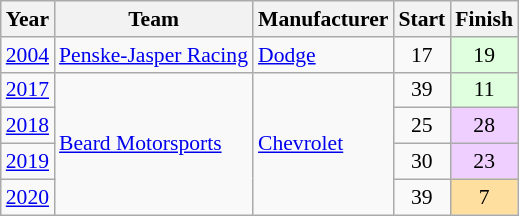<table class="wikitable" style="font-size: 90%;">
<tr>
<th>Year</th>
<th>Team</th>
<th>Manufacturer</th>
<th>Start</th>
<th>Finish</th>
</tr>
<tr>
<td><a href='#'>2004</a></td>
<td><a href='#'>Penske-Jasper Racing</a></td>
<td><a href='#'>Dodge</a></td>
<td align=center>17</td>
<td align=center style="background:#DFFFDF;">19</td>
</tr>
<tr>
<td><a href='#'>2017</a></td>
<td rowspan=4><a href='#'>Beard Motorsports</a></td>
<td rowspan=4><a href='#'>Chevrolet</a></td>
<td align=center>39</td>
<td align=center style="background:#DFFFDF;">11</td>
</tr>
<tr>
<td><a href='#'>2018</a></td>
<td align=center>25</td>
<td align=center style="background:#EFCFFF;">28</td>
</tr>
<tr>
<td><a href='#'>2019</a></td>
<td align=center>30</td>
<td align=center style="background:#EFCFFF;">23</td>
</tr>
<tr>
<td><a href='#'>2020</a></td>
<td align=center>39</td>
<td align=center style="background:#FFDF9F;">7</td>
</tr>
</table>
